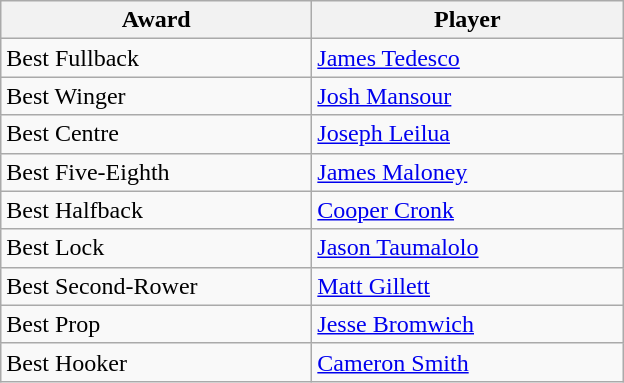<table class="wikitable">
<tr>
<th width=200>Award</th>
<th width=200 abbr="Player">Player</th>
</tr>
<tr>
<td>Best Fullback</td>
<td> <a href='#'>James Tedesco</a></td>
</tr>
<tr>
<td>Best Winger</td>
<td> <a href='#'>Josh Mansour</a></td>
</tr>
<tr>
<td>Best Centre</td>
<td> <a href='#'>Joseph Leilua</a></td>
</tr>
<tr>
<td>Best Five-Eighth</td>
<td> <a href='#'>James Maloney</a></td>
</tr>
<tr>
<td>Best Halfback</td>
<td> <a href='#'>Cooper Cronk</a></td>
</tr>
<tr>
<td>Best Lock</td>
<td> <a href='#'>Jason Taumalolo</a></td>
</tr>
<tr>
<td>Best Second-Rower</td>
<td> <a href='#'>Matt Gillett</a></td>
</tr>
<tr>
<td>Best Prop</td>
<td> <a href='#'>Jesse Bromwich</a></td>
</tr>
<tr>
<td>Best Hooker</td>
<td> <a href='#'>Cameron Smith</a></td>
</tr>
</table>
